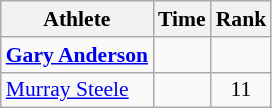<table class="wikitable" style="font-size:90%;">
<tr>
<th>Athlete</th>
<th>Time</th>
<th>Rank</th>
</tr>
<tr align=center>
<td align=left><strong><a href='#'>Gary Anderson</a></strong></td>
<td></td>
<td></td>
</tr>
<tr align=center>
<td align=left><a href='#'>Murray Steele</a></td>
<td></td>
<td>11</td>
</tr>
</table>
